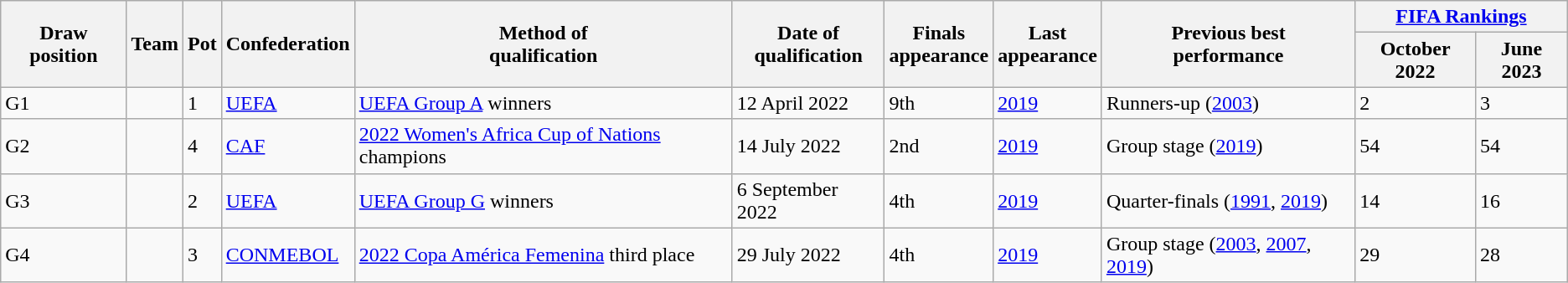<table class="wikitable sortable">
<tr>
<th rowspan=2>Draw position</th>
<th rowspan=2>Team</th>
<th rowspan=2>Pot</th>
<th rowspan=2>Confederation</th>
<th rowspan=2>Method of<br>qualification</th>
<th rowspan=2>Date of<br>qualification</th>
<th rowspan=2 data-sort-type="number">Finals<br>appearance</th>
<th rowspan=2>Last<br>appearance</th>
<th rowspan=2>Previous best<br>performance</th>
<th colspan=2><a href='#'>FIFA Rankings</a></th>
</tr>
<tr>
<th>October 2022</th>
<th>June 2023</th>
</tr>
<tr>
<td>G1</td>
<td style=white-space:nowrap></td>
<td>1</td>
<td><a href='#'>UEFA</a></td>
<td><a href='#'>UEFA Group A</a> winners</td>
<td>12 April 2022</td>
<td>9th</td>
<td><a href='#'>2019</a></td>
<td data-sort-value="2">Runners-up (<a href='#'>2003</a>)</td>
<td>2</td>
<td>3</td>
</tr>
<tr>
<td>G2</td>
<td style=white-space:nowrap></td>
<td>4</td>
<td><a href='#'>CAF</a></td>
<td><a href='#'>2022 Women's Africa Cup of Nations</a> champions</td>
<td>14 July 2022</td>
<td>2nd</td>
<td><a href='#'>2019</a></td>
<td data-sort-value="17">Group stage (<a href='#'>2019</a>)</td>
<td>54</td>
<td>54</td>
</tr>
<tr>
<td>G3</td>
<td style=white-space:nowrap></td>
<td>2</td>
<td><a href='#'>UEFA</a></td>
<td><a href='#'>UEFA Group G</a> winners</td>
<td>6 September 2022</td>
<td>4th</td>
<td><a href='#'>2019</a></td>
<td data-sort-value="5">Quarter-finals (<a href='#'>1991</a>, <a href='#'>2019</a>)</td>
<td>14</td>
<td>16</td>
</tr>
<tr>
<td>G4</td>
<td style=white-space:nowrap></td>
<td>3</td>
<td><a href='#'>CONMEBOL</a></td>
<td><a href='#'>2022 Copa América Femenina</a> third place</td>
<td>29 July 2022</td>
<td>4th</td>
<td><a href='#'>2019</a></td>
<td data-sort-value="17">Group stage (<a href='#'>2003</a>, <a href='#'>2007</a>, <a href='#'>2019</a>)</td>
<td>29</td>
<td>28</td>
</tr>
</table>
